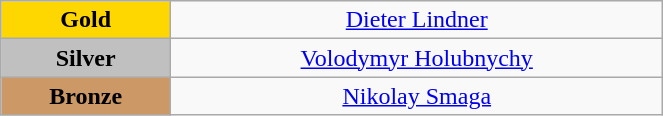<table class="wikitable" style="text-align:center; " width="35%">
<tr>
<td bgcolor="gold"><strong>Gold</strong></td>
<td><a href='#'>Dieter Lindner</a><br>  <small><em></em></small></td>
</tr>
<tr>
<td bgcolor="silver"><strong>Silver</strong></td>
<td><a href='#'>Volodymyr Holubnychy</a><br>  <small><em></em></small></td>
</tr>
<tr>
<td bgcolor="CC9966"><strong>Bronze</strong></td>
<td><a href='#'>Nikolay Smaga</a><br>  <small><em></em></small></td>
</tr>
</table>
